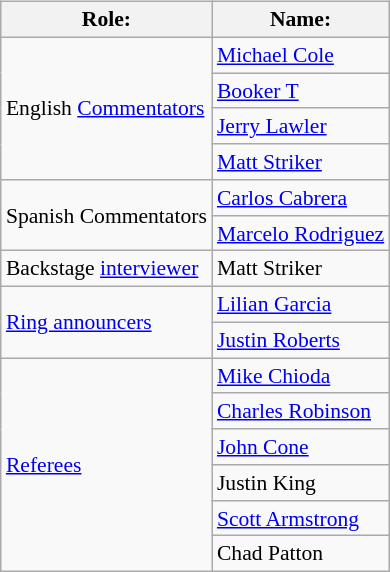<table class=wikitable style="font-size:90%; margin: 0.5em 0 0.5em 1em; float: right; clear: right;">
<tr>
<th>Role:</th>
<th>Name:</th>
</tr>
<tr>
<td rowspan=4>English <a href='#'>Commentators</a></td>
<td><a href='#'>Michael Cole</a></td>
</tr>
<tr>
<td><a href='#'>Booker T</a></td>
</tr>
<tr>
<td><a href='#'>Jerry Lawler</a></td>
</tr>
<tr>
<td><a href='#'>Matt Striker</a> </td>
</tr>
<tr>
<td rowspan=2>Spanish Commentators</td>
<td><a href='#'>Carlos Cabrera</a></td>
</tr>
<tr>
<td><a href='#'>Marcelo Rodriguez</a></td>
</tr>
<tr>
<td>Backstage <a href='#'>interviewer</a></td>
<td>Matt Striker</td>
</tr>
<tr>
<td rowspan=2><a href='#'>Ring announcers</a></td>
<td><a href='#'>Lilian Garcia</a> </td>
</tr>
<tr>
<td><a href='#'>Justin Roberts</a> </td>
</tr>
<tr>
<td rowspan=6><a href='#'>Referees</a></td>
<td><a href='#'>Mike Chioda</a></td>
</tr>
<tr>
<td><a href='#'>Charles Robinson</a></td>
</tr>
<tr>
<td><a href='#'>John Cone</a></td>
</tr>
<tr>
<td>Justin King</td>
</tr>
<tr>
<td><a href='#'>Scott Armstrong</a></td>
</tr>
<tr>
<td>Chad Patton</td>
</tr>
</table>
